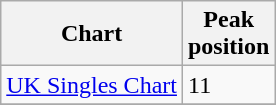<table class="wikitable">
<tr>
<th>Chart</th>
<th>Peak<br>position</th>
</tr>
<tr>
<td><a href='#'>UK Singles Chart</a></td>
<td>11</td>
</tr>
<tr>
</tr>
</table>
